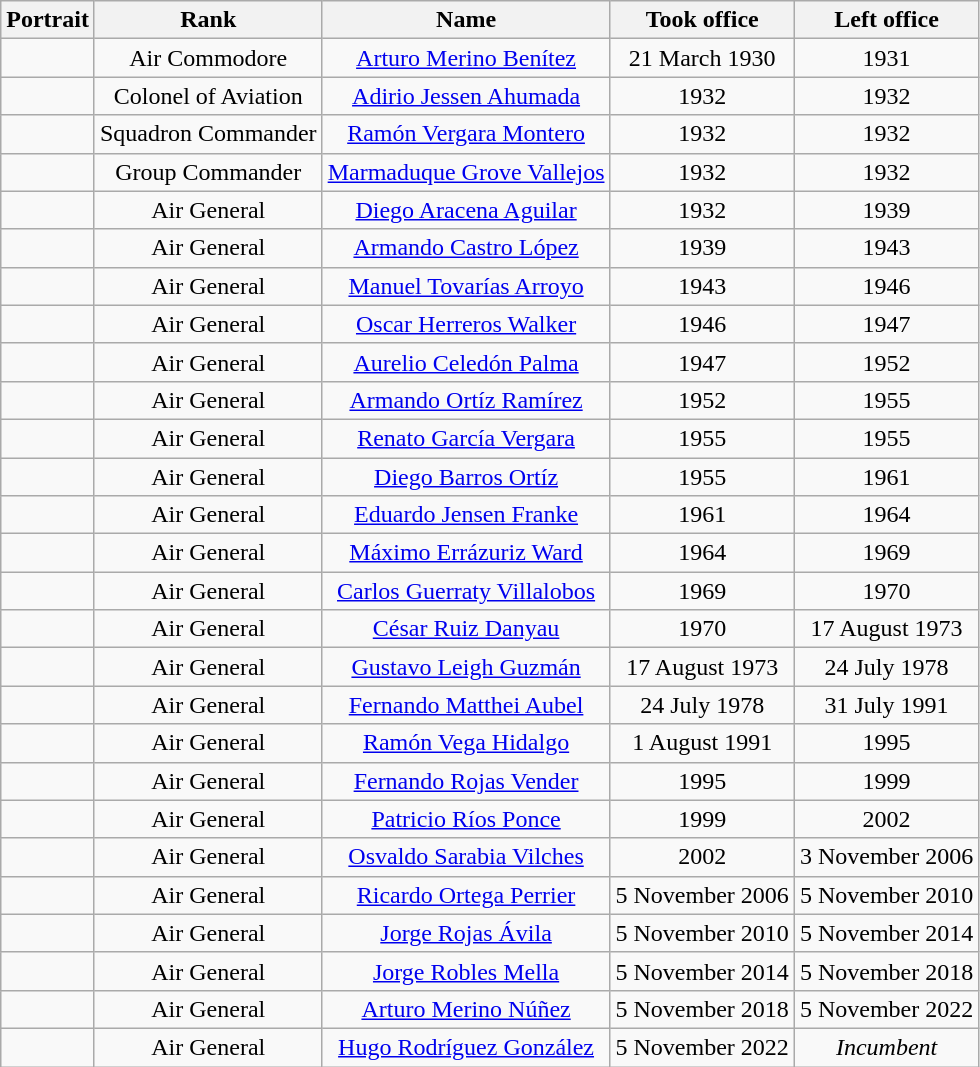<table class="wikitable" style="text-align:center; border-collapse:collapse;">
<tr>
<th>Portrait</th>
<th>Rank</th>
<th>Name</th>
<th>Took office</th>
<th>Left office</th>
</tr>
<tr>
<td></td>
<td>Air Commodore</td>
<td><a href='#'>Arturo Merino Benítez</a></td>
<td>21 March 1930</td>
<td>1931</td>
</tr>
<tr>
<td></td>
<td>Colonel of Aviation</td>
<td><a href='#'>Adirio Jessen Ahumada</a></td>
<td>1932</td>
<td>1932</td>
</tr>
<tr>
<td></td>
<td>Squadron Commander</td>
<td><a href='#'>Ramón Vergara Montero</a></td>
<td>1932</td>
<td>1932</td>
</tr>
<tr>
<td></td>
<td>Group Commander</td>
<td><a href='#'>Marmaduque Grove Vallejos</a></td>
<td>1932</td>
<td>1932</td>
</tr>
<tr>
<td></td>
<td>Air General</td>
<td><a href='#'>Diego Aracena Aguilar</a></td>
<td>1932</td>
<td>1939</td>
</tr>
<tr>
<td></td>
<td>Air General</td>
<td><a href='#'>Armando Castro López</a></td>
<td>1939</td>
<td>1943</td>
</tr>
<tr>
<td></td>
<td>Air General</td>
<td><a href='#'>Manuel Tovarías Arroyo</a></td>
<td>1943</td>
<td>1946</td>
</tr>
<tr>
<td></td>
<td>Air General</td>
<td><a href='#'>Oscar Herreros Walker</a></td>
<td>1946</td>
<td>1947</td>
</tr>
<tr>
<td></td>
<td>Air General</td>
<td><a href='#'>Aurelio Celedón Palma</a></td>
<td>1947</td>
<td>1952</td>
</tr>
<tr>
<td></td>
<td>Air General</td>
<td><a href='#'>Armando Ortíz Ramírez</a></td>
<td>1952</td>
<td>1955</td>
</tr>
<tr>
<td></td>
<td>Air General</td>
<td><a href='#'>Renato García Vergara</a></td>
<td>1955</td>
<td>1955</td>
</tr>
<tr>
<td></td>
<td>Air General</td>
<td><a href='#'>Diego Barros Ortíz</a></td>
<td>1955</td>
<td>1961</td>
</tr>
<tr>
<td></td>
<td>Air General</td>
<td><a href='#'>Eduardo Jensen Franke</a></td>
<td>1961</td>
<td>1964</td>
</tr>
<tr>
<td></td>
<td>Air General</td>
<td><a href='#'>Máximo Errázuriz Ward</a></td>
<td>1964</td>
<td>1969</td>
</tr>
<tr>
<td></td>
<td>Air General</td>
<td><a href='#'>Carlos Guerraty Villalobos</a></td>
<td>1969</td>
<td>1970</td>
</tr>
<tr>
<td></td>
<td>Air General</td>
<td><a href='#'>César Ruiz Danyau</a></td>
<td>1970</td>
<td>17 August 1973</td>
</tr>
<tr>
<td></td>
<td>Air General</td>
<td><a href='#'>Gustavo Leigh Guzmán</a></td>
<td>17 August 1973</td>
<td>24 July 1978</td>
</tr>
<tr>
<td></td>
<td>Air General</td>
<td><a href='#'>Fernando Matthei Aubel</a></td>
<td>24 July 1978</td>
<td>31 July 1991</td>
</tr>
<tr>
<td></td>
<td>Air General</td>
<td><a href='#'>Ramón Vega Hidalgo</a></td>
<td>1 August 1991</td>
<td>1995</td>
</tr>
<tr>
<td></td>
<td>Air General</td>
<td><a href='#'>Fernando Rojas Vender</a></td>
<td>1995</td>
<td>1999</td>
</tr>
<tr>
<td></td>
<td>Air General</td>
<td><a href='#'>Patricio Ríos Ponce</a></td>
<td>1999</td>
<td>2002</td>
</tr>
<tr>
<td></td>
<td>Air General</td>
<td><a href='#'>Osvaldo Sarabia Vilches</a></td>
<td>2002</td>
<td>3 November 2006</td>
</tr>
<tr>
<td></td>
<td>Air General</td>
<td><a href='#'>Ricardo Ortega Perrier</a></td>
<td>5 November 2006</td>
<td>5 November 2010</td>
</tr>
<tr>
<td></td>
<td>Air General</td>
<td><a href='#'>Jorge Rojas Ávila</a></td>
<td>5 November 2010</td>
<td>5 November 2014</td>
</tr>
<tr>
<td></td>
<td>Air General</td>
<td><a href='#'>Jorge Robles Mella</a></td>
<td>5 November 2014</td>
<td>5 November 2018</td>
</tr>
<tr>
<td></td>
<td>Air General</td>
<td><a href='#'>Arturo Merino Núñez</a></td>
<td>5 November 2018</td>
<td>5 November 2022</td>
</tr>
<tr>
<td></td>
<td>Air General</td>
<td><a href='#'>Hugo Rodríguez González</a></td>
<td>5 November 2022</td>
<td><em>Incumbent</em></td>
</tr>
</table>
